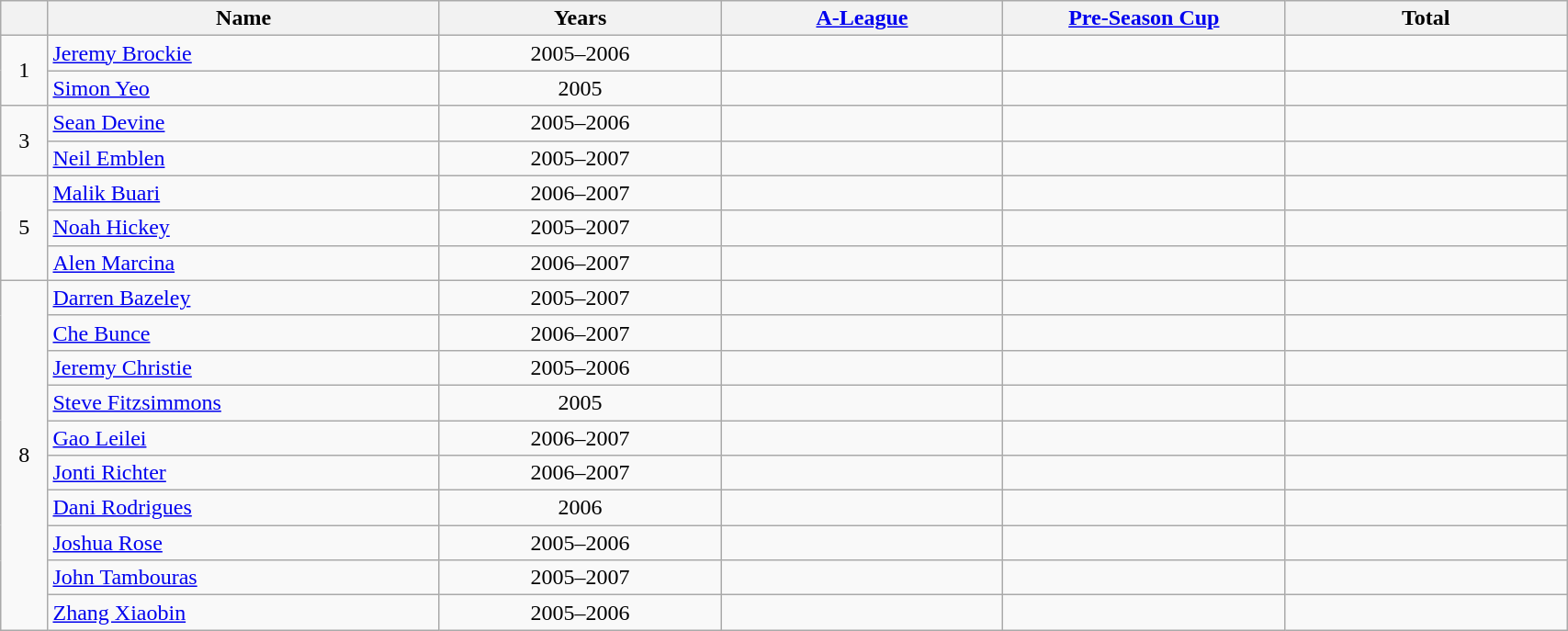<table class="wikitable sortable" width=90% style="text-align:center">
<tr>
<th></th>
<th width=25%>Name</th>
<th width=18%>Years</th>
<th width=18%><a href='#'>A-League</a></th>
<th width=18%><a href='#'>Pre-Season Cup</a></th>
<th width=18%>Total</th>
</tr>
<tr>
<td rowspan=2>1</td>
<td align="left"> <a href='#'>Jeremy Brockie</a></td>
<td>2005–2006</td>
<td></td>
<td></td>
<td></td>
</tr>
<tr>
<td align="left"> <a href='#'>Simon Yeo</a></td>
<td>2005</td>
<td></td>
<td></td>
<td></td>
</tr>
<tr>
<td rowspan=2>3</td>
<td align="left"> <a href='#'>Sean Devine</a></td>
<td>2005–2006</td>
<td></td>
<td></td>
<td></td>
</tr>
<tr>
<td align="left"> <a href='#'>Neil Emblen</a></td>
<td>2005–2007</td>
<td></td>
<td></td>
<td></td>
</tr>
<tr>
<td rowspan=3>5</td>
<td align="left"> <a href='#'>Malik Buari</a></td>
<td>2006–2007</td>
<td></td>
<td></td>
<td></td>
</tr>
<tr>
<td align="left"> <a href='#'>Noah Hickey</a></td>
<td>2005–2007</td>
<td></td>
<td></td>
<td></td>
</tr>
<tr>
<td align="left"> <a href='#'>Alen Marcina</a></td>
<td>2006–2007</td>
<td></td>
<td></td>
<td></td>
</tr>
<tr>
<td rowspan=10>8</td>
<td align="left"> <a href='#'>Darren Bazeley</a></td>
<td>2005–2007</td>
<td></td>
<td></td>
<td></td>
</tr>
<tr>
<td align="left"> <a href='#'>Che Bunce</a></td>
<td>2006–2007</td>
<td></td>
<td></td>
<td></td>
</tr>
<tr>
<td align="left"> <a href='#'>Jeremy Christie</a></td>
<td>2005–2006</td>
<td></td>
<td></td>
<td></td>
</tr>
<tr>
<td align="left"> <a href='#'>Steve Fitzsimmons</a></td>
<td>2005</td>
<td></td>
<td></td>
<td></td>
</tr>
<tr>
<td align="left"> <a href='#'>Gao Leilei</a></td>
<td>2006–2007</td>
<td></td>
<td></td>
<td></td>
</tr>
<tr>
<td align="left"> <a href='#'>Jonti Richter</a></td>
<td>2006–2007</td>
<td></td>
<td></td>
<td></td>
</tr>
<tr>
<td align="left"> <a href='#'>Dani Rodrigues</a></td>
<td>2006</td>
<td></td>
<td></td>
<td></td>
</tr>
<tr>
<td align="left"> <a href='#'>Joshua Rose</a></td>
<td>2005–2006</td>
<td></td>
<td></td>
<td></td>
</tr>
<tr>
<td align="left"> <a href='#'>John Tambouras</a></td>
<td>2005–2007</td>
<td></td>
<td></td>
<td></td>
</tr>
<tr>
<td align="left"> <a href='#'>Zhang Xiaobin</a></td>
<td>2005–2006</td>
<td></td>
<td></td>
<td></td>
</tr>
</table>
